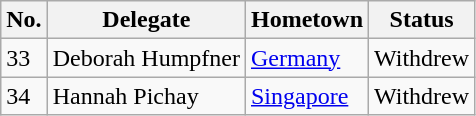<table class="sortable wikitable">
<tr>
<th>No.</th>
<th>Delegate</th>
<th>Hometown</th>
<th>Status</th>
</tr>
<tr>
<td>33</td>
<td>Deborah Humpfner</td>
<td><a href='#'>Germany</a></td>
<td>Withdrew</td>
</tr>
<tr>
<td>34</td>
<td>Hannah Pichay</td>
<td><a href='#'>Singapore</a></td>
<td>Withdrew</td>
</tr>
</table>
